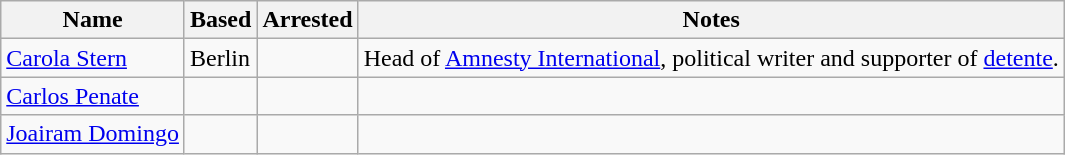<table class="wikitable sortable" style="font-size: 100%;">
<tr>
<th>Name</th>
<th>Based</th>
<th>Arrested</th>
<th>Notes</th>
</tr>
<tr>
<td><a href='#'>Carola Stern</a></td>
<td>Berlin</td>
<td></td>
<td>Head of <a href='#'>Amnesty International</a>, political writer and supporter of <a href='#'>detente</a>.</td>
</tr>
<tr>
<td><a href='#'>Carlos Penate</a></td>
<td></td>
<td></td>
<td></td>
</tr>
<tr>
<td><a href='#'>Joairam Domingo</a></td>
<td></td>
<td></td>
<td></td>
</tr>
</table>
